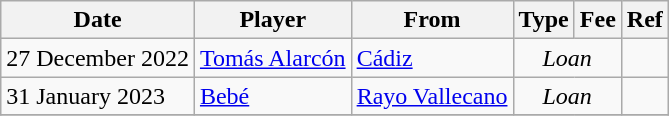<table class="wikitable">
<tr>
<th>Date</th>
<th>Player</th>
<th>From</th>
<th>Type</th>
<th>Fee</th>
<th>Ref</th>
</tr>
<tr>
<td>27 December 2022</td>
<td> <a href='#'>Tomás Alarcón</a></td>
<td><a href='#'>Cádiz</a></td>
<td colspan=2 align=center><em>Loan</em></td>
<td align=center></td>
</tr>
<tr>
<td>31 January 2023</td>
<td> <a href='#'>Bebé</a></td>
<td><a href='#'>Rayo Vallecano</a></td>
<td colspan=2 align=center><em>Loan</em></td>
<td align=center></td>
</tr>
<tr>
</tr>
</table>
